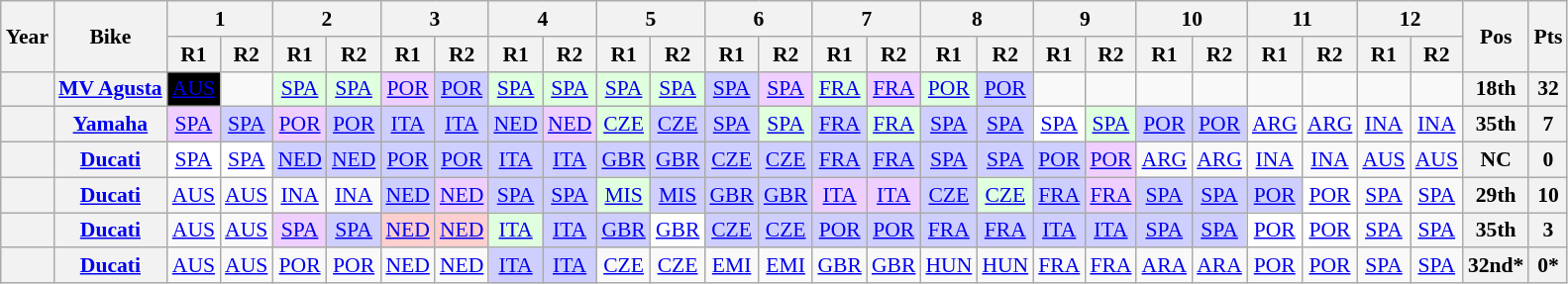<table class="wikitable" style="text-align:center; font-size:90%;">
<tr>
<th rowspan="2">Year</th>
<th rowspan="2">Bike</th>
<th colspan="2">1</th>
<th colspan="2">2</th>
<th colspan="2">3</th>
<th colspan="2">4</th>
<th colspan="2">5</th>
<th colspan="2">6</th>
<th colspan="2">7</th>
<th colspan="2">8</th>
<th colspan="2">9</th>
<th colspan="2">10</th>
<th colspan="2">11</th>
<th colspan="2">12</th>
<th rowspan="2">Pos</th>
<th rowspan="2">Pts</th>
</tr>
<tr>
<th>R1</th>
<th>R2</th>
<th>R1</th>
<th>R2</th>
<th>R1</th>
<th>R2</th>
<th>R1</th>
<th>R2</th>
<th>R1</th>
<th>R2</th>
<th>R1</th>
<th>R2</th>
<th>R1</th>
<th>R2</th>
<th>R1</th>
<th>R2</th>
<th>R1</th>
<th>R2</th>
<th>R1</th>
<th>R2</th>
<th>R1</th>
<th>R2</th>
<th>R1</th>
<th>R2</th>
</tr>
<tr>
<th></th>
<th><a href='#'>MV Agusta</a></th>
<td style="background:#000000; color:#ffffff;"><a href='#'><span>AUS</span></a><br></td>
<td></td>
<td style="background:#dfffdf;"><a href='#'>SPA</a><br></td>
<td style="background:#dfffdf;"><a href='#'>SPA</a><br></td>
<td style="background:#efcfff;"><a href='#'>POR</a><br></td>
<td style="background:#cfcfff;"><a href='#'>POR</a><br></td>
<td style="background:#dfffdf;"><a href='#'>SPA</a><br></td>
<td style="background:#dfffdf;"><a href='#'>SPA</a><br></td>
<td style="background:#dfffdf;"><a href='#'>SPA</a><br></td>
<td style="background:#dfffdf;"><a href='#'>SPA</a><br></td>
<td style="background:#cfcfff;"><a href='#'>SPA</a><br></td>
<td style="background:#efcfff;"><a href='#'>SPA</a><br></td>
<td style="background:#dfffdf;"><a href='#'>FRA</a><br></td>
<td style="background:#efcfff;"><a href='#'>FRA</a><br></td>
<td style="background:#dfffdf;"><a href='#'>POR</a><br></td>
<td style="background:#cfcfff;"><a href='#'>POR</a><br></td>
<td></td>
<td></td>
<td></td>
<td></td>
<td></td>
<td></td>
<td></td>
<td></td>
<th>18th</th>
<th>32</th>
</tr>
<tr>
<th></th>
<th><a href='#'>Yamaha</a></th>
<td style="background:#efcfff;"><a href='#'>SPA</a><br></td>
<td style="background:#cfcfff;"><a href='#'>SPA</a><br></td>
<td style="background:#efcfff;"><a href='#'>POR</a><br></td>
<td style="background:#cfcfff;"><a href='#'>POR</a><br></td>
<td style="background:#cfcfff;"><a href='#'>ITA</a><br></td>
<td style="background:#cfcfff;"><a href='#'>ITA</a><br></td>
<td style="background:#cfcfff;"><a href='#'>NED</a><br></td>
<td style="background:#efcfff;"><a href='#'>NED</a><br></td>
<td style="background:#dfffdf;"><a href='#'>CZE</a><br></td>
<td style="background:#cfcfff;"><a href='#'>CZE</a><br></td>
<td style="background:#cfcfff;"><a href='#'>SPA</a><br></td>
<td style="background:#dfffdf;"><a href='#'>SPA</a><br></td>
<td style="background:#cfcfff;"><a href='#'>FRA</a><br></td>
<td style="background:#dfffdf;"><a href='#'>FRA</a><br></td>
<td style="background:#cfcfff;"><a href='#'>SPA</a><br></td>
<td style="background:#cfcfff;"><a href='#'>SPA</a><br></td>
<td style="background:#ffffff;"><a href='#'>SPA</a><br></td>
<td style="background:#dfffdf;"><a href='#'>SPA</a><br></td>
<td style="background:#cfcfff;"><a href='#'>POR</a><br></td>
<td style="background:#cfcfff;"><a href='#'>POR</a><br></td>
<td><a href='#'>ARG</a></td>
<td><a href='#'>ARG</a></td>
<td><a href='#'>INA</a></td>
<td><a href='#'>INA</a></td>
<th>35th</th>
<th>7</th>
</tr>
<tr>
<th></th>
<th><a href='#'>Ducati</a></th>
<td style="background:#ffffff;"><a href='#'>SPA</a><br></td>
<td style="background:#ffffff;"><a href='#'>SPA</a><br></td>
<td style="background:#cfcfff;"><a href='#'>NED</a><br></td>
<td style="background:#cfcfff;"><a href='#'>NED</a><br></td>
<td style="background:#cfcfff;"><a href='#'>POR</a><br></td>
<td style="background:#cfcfff;"><a href='#'>POR</a><br></td>
<td style="background:#cfcfff;"><a href='#'>ITA</a><br></td>
<td style="background:#cfcfff;"><a href='#'>ITA</a><br></td>
<td style="background:#cfcfff;"><a href='#'>GBR</a><br></td>
<td style="background:#cfcfff;"><a href='#'>GBR</a><br></td>
<td style="background:#cfcfff;"><a href='#'>CZE</a><br></td>
<td style="background:#cfcfff;"><a href='#'>CZE</a><br></td>
<td style="background:#cfcfff;"><a href='#'>FRA</a><br></td>
<td style="background:#cfcfff;"><a href='#'>FRA</a><br></td>
<td style="background:#cfcfff;"><a href='#'>SPA</a><br></td>
<td style="background:#cfcfff;"><a href='#'>SPA</a><br></td>
<td style="background:#cfcfff;"><a href='#'>POR</a><br></td>
<td style="background:#efcfff;"><a href='#'>POR</a><br></td>
<td><a href='#'>ARG</a></td>
<td><a href='#'>ARG</a></td>
<td><a href='#'>INA</a></td>
<td><a href='#'>INA</a></td>
<td><a href='#'>AUS</a></td>
<td><a href='#'>AUS</a></td>
<th>NC</th>
<th>0</th>
</tr>
<tr>
<th></th>
<th><a href='#'>Ducati</a></th>
<td><a href='#'>AUS</a></td>
<td><a href='#'>AUS</a></td>
<td><a href='#'>INA</a></td>
<td><a href='#'>INA</a></td>
<td style="background:#cfcfff;"><a href='#'>NED</a><br></td>
<td style="background:#efcfff;"><a href='#'>NED</a><br></td>
<td style="background:#cfcfff;"><a href='#'>SPA</a><br></td>
<td style="background:#cfcfff;"><a href='#'>SPA</a><br></td>
<td style="background:#dfffdf;"><a href='#'>MIS</a><br></td>
<td style="background:#cfcfff;"><a href='#'>MIS</a><br></td>
<td style="background:#cfcfff;"><a href='#'>GBR</a><br></td>
<td style="background:#cfcfff;"><a href='#'>GBR</a><br></td>
<td style="background:#efcfff;"><a href='#'>ITA</a><br></td>
<td style="background:#efcfff;"><a href='#'>ITA</a><br></td>
<td style="background:#cfcfff;"><a href='#'>CZE</a><br></td>
<td style="background:#dfffdf;"><a href='#'>CZE</a><br></td>
<td style="background:#cfcfff;"><a href='#'>FRA</a><br></td>
<td style="background:#efcfff;"><a href='#'>FRA</a><br></td>
<td style="background:#cfcfff;"><a href='#'>SPA</a><br></td>
<td style="background:#cfcfff;"><a href='#'>SPA</a><br></td>
<td style="background:#cfcfff;"><a href='#'>POR</a><br></td>
<td style="background:#ffffff;"><a href='#'>POR</a><br></td>
<td><a href='#'>SPA</a></td>
<td><a href='#'>SPA</a></td>
<th>29th</th>
<th>10</th>
</tr>
<tr>
<th></th>
<th><a href='#'>Ducati</a></th>
<td><a href='#'>AUS</a></td>
<td><a href='#'>AUS</a></td>
<td style="background:#EFCFFF;"><a href='#'>SPA</a><br></td>
<td style="background:#CFCFFF;"><a href='#'>SPA</a><br></td>
<td style="background:#FFCFCF;"><a href='#'>NED</a><br></td>
<td style="background:#FFCFCF;"><a href='#'>NED</a><br></td>
<td style="background:#DFFFDF;"><a href='#'>ITA</a><br></td>
<td style="background:#CFCFFF;"><a href='#'>ITA</a><br></td>
<td style="background:#CFCFFF;"><a href='#'>GBR</a><br></td>
<td style="background:#FFFFFF;"><a href='#'>GBR</a><br></td>
<td style="background:#CFCFFF;"><a href='#'>CZE</a><br></td>
<td style="background:#CFCFFF;"><a href='#'>CZE</a><br></td>
<td style="background:#CFCFFF;"><a href='#'>POR</a><br></td>
<td style="background:#CFCFFF;"><a href='#'>POR</a><br></td>
<td style="background:#CFCFFF;"><a href='#'>FRA</a><br></td>
<td style="background:#CFCFFF;"><a href='#'>FRA</a><br></td>
<td style="background:#CFCFFF;"><a href='#'>ITA</a><br></td>
<td style="background:#CFCFFF;"><a href='#'>ITA</a><br></td>
<td style="background:#CFCFFF;"><a href='#'>SPA</a><br></td>
<td style="background:#CFCFFF;"><a href='#'>SPA</a><br></td>
<td style="background:#FFFFFF;"><a href='#'>POR</a><br></td>
<td style="background:#FFFFFF;"><a href='#'>POR</a><br></td>
<td><a href='#'>SPA</a></td>
<td><a href='#'>SPA</a></td>
<th>35th</th>
<th>3</th>
</tr>
<tr>
<th></th>
<th><a href='#'>Ducati</a></th>
<td><a href='#'>AUS</a></td>
<td><a href='#'>AUS</a></td>
<td><a href='#'>POR</a></td>
<td><a href='#'>POR</a></td>
<td><a href='#'>NED</a></td>
<td><a href='#'>NED</a></td>
<td style="background:#CFCFFF;"><a href='#'>ITA</a><br></td>
<td style="background:#CFCFFF;"><a href='#'>ITA</a><br></td>
<td><a href='#'>CZE</a></td>
<td><a href='#'>CZE</a></td>
<td><a href='#'>EMI</a></td>
<td><a href='#'>EMI</a></td>
<td><a href='#'>GBR</a></td>
<td><a href='#'>GBR</a></td>
<td><a href='#'>HUN</a></td>
<td><a href='#'>HUN</a></td>
<td><a href='#'>FRA</a></td>
<td><a href='#'>FRA</a></td>
<td><a href='#'>ARA</a></td>
<td><a href='#'>ARA</a></td>
<td><a href='#'>POR</a></td>
<td><a href='#'>POR</a></td>
<td><a href='#'>SPA</a></td>
<td><a href='#'>SPA</a></td>
<th>32nd*</th>
<th>0*</th>
</tr>
</table>
